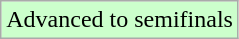<table class="wikitable">
<tr>
<td bgcolor="ccffcc">Advanced to semifinals</td>
</tr>
</table>
